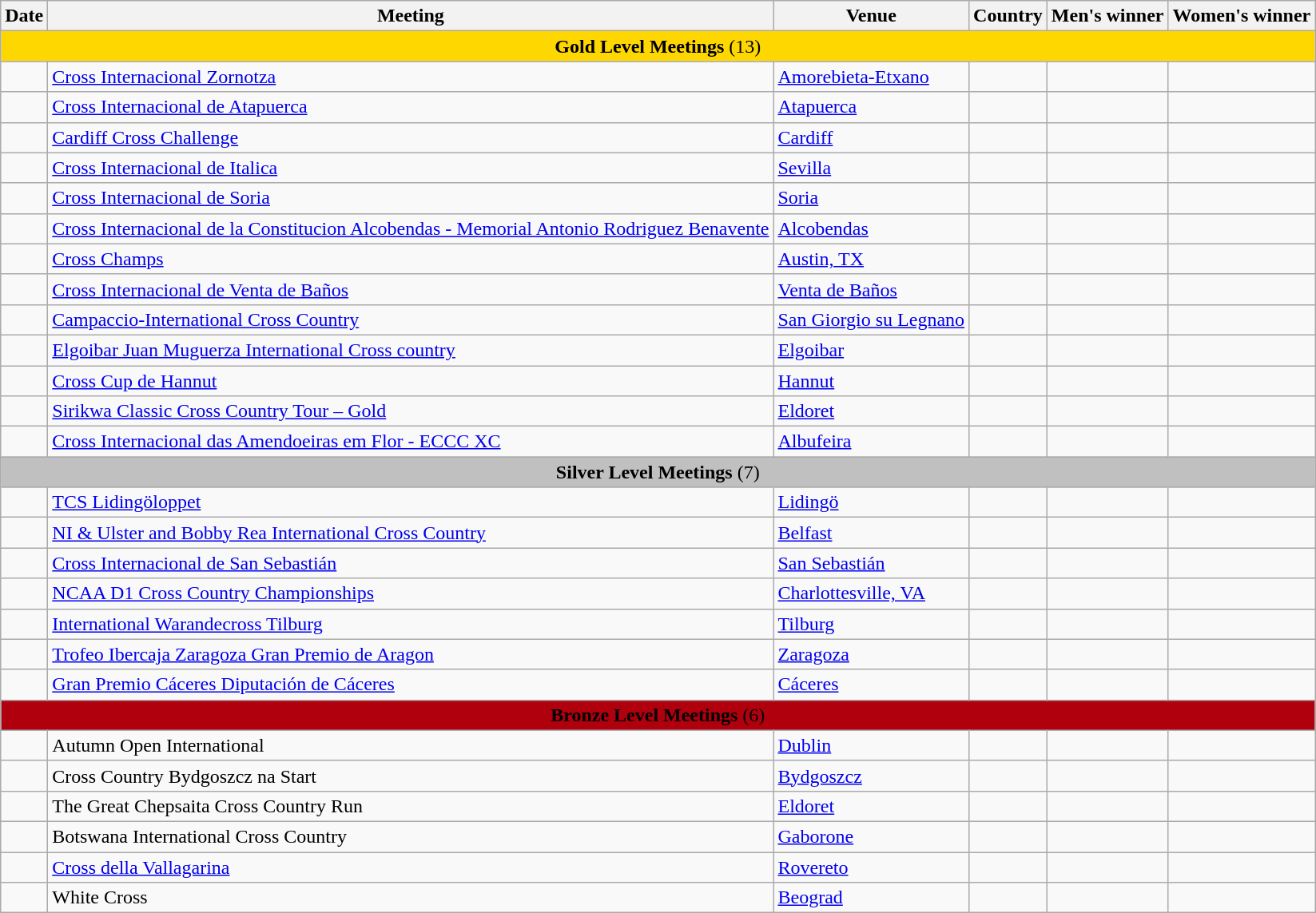<table class="wikitable sortable mw-datatable">
<tr>
<th>Date</th>
<th>Meeting</th>
<th>Venue</th>
<th>Country</th>
<th>Men's winner</th>
<th>Women's winner</th>
</tr>
<tr>
<td colspan="6" align="center" bgcolor="gold"><strong>Gold Level Meetings</strong> (13)</td>
</tr>
<tr>
<td><a href='#'></a></td>
<td><a href='#'>Cross Internacional Zornotza</a></td>
<td><a href='#'>Amorebieta-Etxano</a></td>
<td></td>
<td></td>
<td></td>
</tr>
<tr>
<td><a href='#'></a></td>
<td><a href='#'>Cross Internacional de Atapuerca</a></td>
<td><a href='#'>Atapuerca</a></td>
<td></td>
<td></td>
<td></td>
</tr>
<tr>
<td><a href='#'></a></td>
<td><a href='#'>Cardiff Cross Challenge</a></td>
<td><a href='#'>Cardiff</a></td>
<td></td>
<td></td>
<td></td>
</tr>
<tr>
<td></td>
<td><a href='#'>Cross Internacional de Italica</a></td>
<td><a href='#'>Sevilla</a></td>
<td></td>
<td></td>
<td></td>
</tr>
<tr>
<td></td>
<td><a href='#'>Cross Internacional de Soria</a></td>
<td><a href='#'>Soria</a></td>
<td></td>
<td></td>
<td></td>
</tr>
<tr>
<td></td>
<td><a href='#'>Cross Internacional de la Constitucion Alcobendas - Memorial Antonio Rodriguez Benavente</a></td>
<td><a href='#'>Alcobendas</a></td>
<td></td>
<td></td>
<td></td>
</tr>
<tr>
<td></td>
<td><a href='#'>Cross Champs</a></td>
<td><a href='#'>Austin, TX</a></td>
<td></td>
<td></td>
<td></td>
</tr>
<tr>
<td></td>
<td><a href='#'>Cross Internacional de Venta de Baños</a></td>
<td><a href='#'>Venta de Baños</a></td>
<td></td>
<td></td>
<td></td>
</tr>
<tr>
<td></td>
<td><a href='#'>Campaccio-International Cross Country</a></td>
<td><a href='#'>San Giorgio su Legnano</a></td>
<td></td>
<td></td>
<td></td>
</tr>
<tr>
<td></td>
<td><a href='#'>Elgoibar Juan Muguerza International Cross country</a></td>
<td><a href='#'>Elgoibar</a></td>
<td></td>
<td></td>
<td></td>
</tr>
<tr>
<td></td>
<td><a href='#'>Cross Cup de Hannut</a></td>
<td><a href='#'>Hannut</a></td>
<td></td>
<td></td>
<td></td>
</tr>
<tr>
<td></td>
<td><a href='#'>Sirikwa Classic Cross Country Tour – Gold</a></td>
<td><a href='#'>Eldoret</a></td>
<td></td>
<td></td>
<td></td>
</tr>
<tr>
<td></td>
<td><a href='#'>Cross Internacional das Amendoeiras em Flor - ECCC XC</a></td>
<td><a href='#'>Albufeira</a></td>
<td></td>
<td></td>
<td></td>
</tr>
<tr>
<td colspan="6" align="center" bgcolor="silver"><strong>Silver Level Meetings</strong> (7)</td>
</tr>
<tr>
<td></td>
<td><a href='#'>TCS Lidingöloppet</a></td>
<td><a href='#'>Lidingö</a></td>
<td></td>
<td></td>
<td></td>
</tr>
<tr>
<td></td>
<td><a href='#'>NI & Ulster and Bobby Rea International Cross Country</a></td>
<td><a href='#'>Belfast</a></td>
<td></td>
<td></td>
<td></td>
</tr>
<tr>
<td></td>
<td><a href='#'>Cross Internacional de San Sebastián</a></td>
<td><a href='#'>San Sebastián</a></td>
<td></td>
<td></td>
<td></td>
</tr>
<tr>
<td><a href='#'></a></td>
<td><a href='#'>NCAA D1 Cross Country Championships</a></td>
<td><a href='#'>Charlottesville, VA</a></td>
<td></td>
<td></td>
<td></td>
</tr>
<tr>
<td></td>
<td><a href='#'>International Warandecross Tilburg</a></td>
<td><a href='#'>Tilburg</a></td>
<td></td>
<td></td>
<td></td>
</tr>
<tr>
<td></td>
<td><a href='#'>Trofeo Ibercaja Zaragoza Gran Premio de Aragon</a></td>
<td><a href='#'>Zaragoza</a></td>
<td></td>
<td></td>
<td></td>
</tr>
<tr>
<td></td>
<td><a href='#'>Gran Premio Cáceres Diputación de Cáceres</a></td>
<td><a href='#'>Cáceres</a></td>
<td></td>
<td></td>
<td></td>
</tr>
<tr>
<td colspan="6" align="center" bgcolor="bronze"><strong>Bronze Level Meetings</strong> (6)</td>
</tr>
<tr>
<td></td>
<td>Autumn Open International</td>
<td><a href='#'>Dublin</a></td>
<td></td>
<td></td>
<td></td>
</tr>
<tr>
<td></td>
<td>Cross Country Bydgoszcz na Start</td>
<td><a href='#'>Bydgoszcz</a></td>
<td></td>
<td></td>
<td></td>
</tr>
<tr>
<td></td>
<td>The Great Chepsaita Cross Country Run</td>
<td><a href='#'>Eldoret</a></td>
<td></td>
<td></td>
<td></td>
</tr>
<tr>
<td></td>
<td>Botswana International Cross Country</td>
<td><a href='#'>Gaborone</a></td>
<td></td>
<td></td>
<td></td>
</tr>
<tr>
<td></td>
<td><a href='#'>Cross della Vallagarina</a></td>
<td><a href='#'>Rovereto</a></td>
<td></td>
<td></td>
<td></td>
</tr>
<tr>
<td></td>
<td>White Cross</td>
<td><a href='#'>Beograd</a></td>
<td></td>
<td></td>
<td></td>
</tr>
</table>
